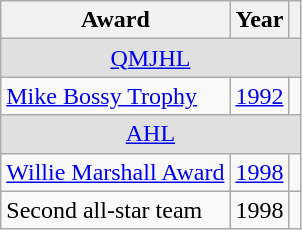<table class="wikitable">
<tr>
<th>Award</th>
<th>Year</th>
<th></th>
</tr>
<tr ALIGN="center" bgcolor="#e0e0e0">
<td colspan="3"><a href='#'>QMJHL</a></td>
</tr>
<tr>
<td><a href='#'>Mike Bossy Trophy</a></td>
<td><a href='#'>1992</a></td>
<td></td>
</tr>
<tr ALIGN="center" bgcolor="#e0e0e0">
<td colspan="3"><a href='#'>AHL</a></td>
</tr>
<tr>
<td><a href='#'>Willie Marshall Award</a></td>
<td><a href='#'>1998</a></td>
<td></td>
</tr>
<tr>
<td>Second all-star team</td>
<td>1998</td>
<td></td>
</tr>
</table>
